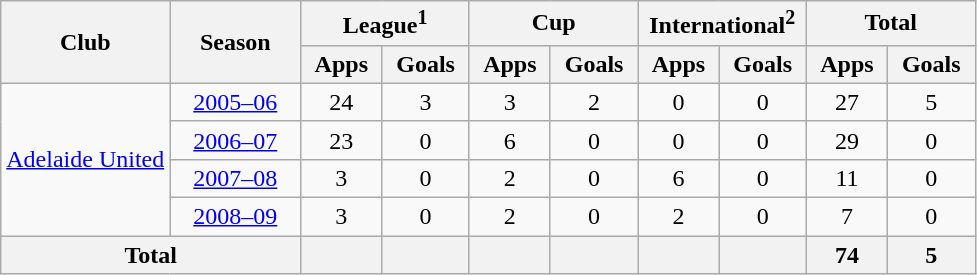<table class="wikitable" style="text-align: center;">
<tr>
<th rowspan="2">Club</th>
<th rowspan="2" width="80">Season</th>
<th colspan="2" width="105">League<sup>1</sup></th>
<th colspan="2" width="105">Cup</th>
<th colspan="2" width="105">International<sup>2</sup></th>
<th colspan="2" width="105">Total</th>
</tr>
<tr>
<th>Apps</th>
<th>Goals</th>
<th>Apps</th>
<th>Goals</th>
<th>Apps</th>
<th>Goals</th>
<th>Apps</th>
<th>Goals</th>
</tr>
<tr>
<td rowspan="4" valign="center"><a href='#'>Adelaide United</a></td>
<td><a href='#'>2005–06</a></td>
<td>24</td>
<td>3</td>
<td>3</td>
<td>2</td>
<td>0</td>
<td>0</td>
<td>27</td>
<td>5</td>
</tr>
<tr>
<td><a href='#'>2006–07</a></td>
<td>23</td>
<td>0</td>
<td>6</td>
<td>0</td>
<td>0</td>
<td>0</td>
<td>29</td>
<td>0</td>
</tr>
<tr>
<td><a href='#'>2007–08</a></td>
<td>3</td>
<td>0</td>
<td>2</td>
<td>0</td>
<td>6</td>
<td>0</td>
<td>11</td>
<td>0</td>
</tr>
<tr>
<td><a href='#'>2008–09</a></td>
<td>3</td>
<td>0</td>
<td>2</td>
<td>0</td>
<td>2</td>
<td>0</td>
<td>7</td>
<td>0</td>
</tr>
<tr>
<th colspan="2">Total</th>
<th></th>
<th></th>
<th></th>
<th></th>
<th></th>
<th></th>
<th>74</th>
<th>5</th>
</tr>
</table>
